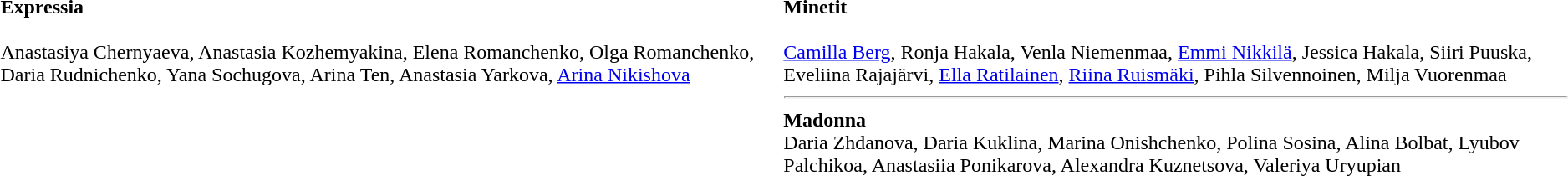<table>
<tr>
<th scope=row style="text-align:left"></th>
<td valign="top"><strong>Expressia</strong> <br><br>Anastasiya Chernyaeva, Anastasia Kozhemyakina, Elena Romanchenko, Olga Romanchenko, Daria Rudnichenko, Yana Sochugova, Arina Ten, Anastasia Yarkova, <a href='#'>Arina Nikishova</a></td>
<td valign="top"><strong>Minetit</strong> <br><br><a href='#'>Camilla Berg</a>, Ronja Hakala, Venla Niemenmaa, <a href='#'>Emmi Nikkilä</a>, Jessica Hakala, Siiri Puuska, Eveliina Rajajärvi, <a href='#'>Ella Ratilainen</a>, <a href='#'>Riina Ruismäki</a>, Pihla Silvennoinen,  Milja Vuorenmaa
<hr><strong>Madonna</strong> <br>
Daria Zhdanova, Daria Kuklina, Marina Onishchenko, Polina Sosina, Alina Bolbat, Lyubov Palchikoa, Anastasiia Ponikarova, Alexandra Kuznetsova, Valeriya Uryupian</td>
<td></td>
</tr>
<tr>
</tr>
</table>
